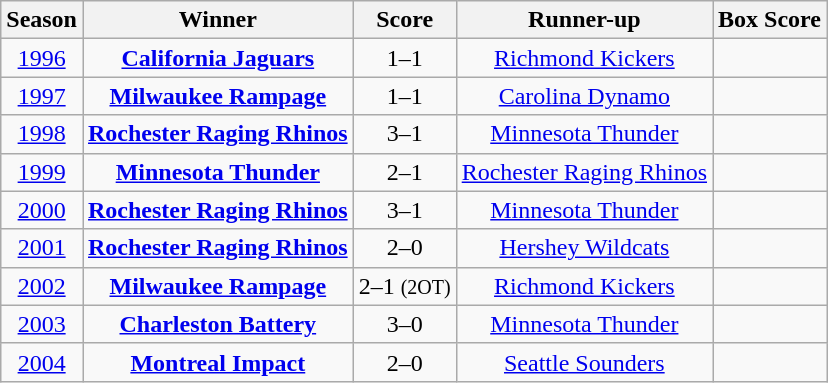<table class="wikitable" style="text-align: center;">
<tr>
<th>Season</th>
<th>Winner</th>
<th>Score</th>
<th>Runner-up</th>
<th>Box Score</th>
</tr>
<tr>
<td><a href='#'>1996</a></td>
<td><strong><a href='#'>California Jaguars</a></strong></td>
<td>1–1 </td>
<td><a href='#'>Richmond Kickers</a></td>
<td></td>
</tr>
<tr>
<td><a href='#'>1997</a></td>
<td><strong><a href='#'>Milwaukee Rampage</a></strong></td>
<td>1–1 </td>
<td><a href='#'>Carolina Dynamo</a></td>
<td></td>
</tr>
<tr>
<td><a href='#'>1998</a></td>
<td><strong><a href='#'>Rochester Raging Rhinos</a></strong></td>
<td>3–1</td>
<td><a href='#'>Minnesota Thunder</a></td>
<td></td>
</tr>
<tr>
<td><a href='#'>1999</a></td>
<td><strong><a href='#'>Minnesota Thunder</a></strong></td>
<td>2–1</td>
<td><a href='#'>Rochester Raging Rhinos</a></td>
<td></td>
</tr>
<tr>
<td><a href='#'>2000</a></td>
<td><strong><a href='#'>Rochester Raging Rhinos</a></strong></td>
<td>3–1</td>
<td><a href='#'>Minnesota Thunder</a></td>
<td></td>
</tr>
<tr>
<td><a href='#'>2001</a></td>
<td><strong><a href='#'>Rochester Raging Rhinos</a></strong></td>
<td>2–0</td>
<td><a href='#'>Hershey Wildcats</a></td>
<td></td>
</tr>
<tr>
<td><a href='#'>2002</a></td>
<td><strong><a href='#'>Milwaukee Rampage</a></strong></td>
<td>2–1 <small>(2OT)</small></td>
<td><a href='#'>Richmond Kickers</a></td>
<td></td>
</tr>
<tr>
<td><a href='#'>2003</a></td>
<td><strong><a href='#'>Charleston Battery</a></strong></td>
<td>3–0</td>
<td><a href='#'>Minnesota Thunder</a></td>
<td></td>
</tr>
<tr>
<td><a href='#'>2004</a></td>
<td><strong><a href='#'>Montreal Impact</a></strong></td>
<td>2–0</td>
<td><a href='#'>Seattle Sounders</a></td>
<td></td>
</tr>
</table>
